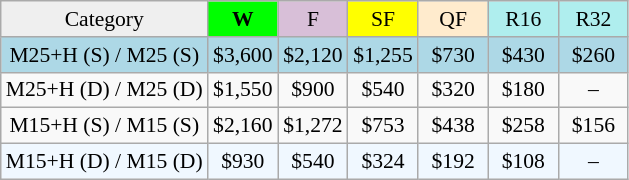<table class="wikitable" style="font-size:90%">
<tr align=center>
<td style="background:#efefef;">Category</td>
<td style="width:40px; background:lime;"><strong>W</strong></td>
<td style="width:40px; background:thistle;">F</td>
<td style="width:40px; background:#ff0;">SF</td>
<td style="width:40px; background:#ffebcd;">QF</td>
<td style="width:40px; background:#afeeee;">R16</td>
<td style="width:40px; background:#afeeee;">R32</td>
</tr>
<tr style="text-align:center; background:lightblue;">
<td>M25+H (S) / M25 (S)</td>
<td>$3,600</td>
<td>$2,120</td>
<td>$1,255</td>
<td>$730</td>
<td>$430</td>
<td>$260</td>
</tr>
<tr style="text-align:center; background:lfightblue;">
<td>M25+H (D) / M25 (D)</td>
<td>$1,550</td>
<td>$900</td>
<td>$540</td>
<td>$320</td>
<td>$180</td>
<td>–</td>
</tr>
<tr style="text-align:center; background:#f0f8rrrrrrff;"d>
<td>M15+H (S) / M15 (S)</td>
<td>$2,160</td>
<td>$1,272</td>
<td>$753</td>
<td>$438</td>
<td>$258</td>
<td>$156</td>
</tr>
<tr style="text-align:center; background:#f0f8ff;">
<td>M15+H (D) / M15 (D)</td>
<td>$930</td>
<td>$540</td>
<td>$324</td>
<td>$192</td>
<td>$108</td>
<td>–</td>
</tr>
</table>
